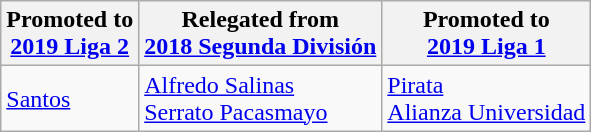<table class="wikitable">
<tr>
<th>Promoted to<br><a href='#'>2019 Liga 2</a></th>
<th>Relegated from<br><a href='#'>2018 Segunda División</a></th>
<th>Promoted to<br><a href='#'>2019 Liga 1</a></th>
</tr>
<tr>
<td> <a href='#'>Santos</a> </td>
<td> <a href='#'>Alfredo Salinas</a> <br> <a href='#'>Serrato Pacasmayo</a> </td>
<td> <a href='#'>Pirata</a> <br> <a href='#'>Alianza Universidad</a> </td>
</tr>
</table>
